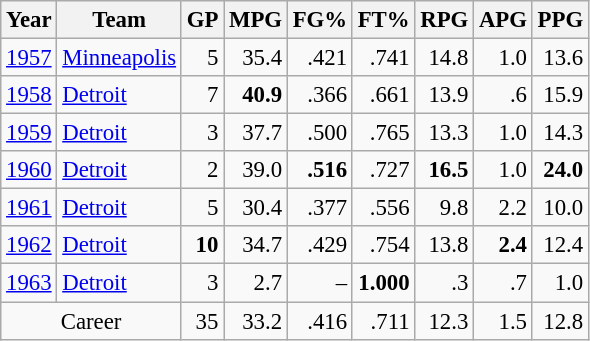<table class="wikitable sortable" style="font-size:95%; text-align:right;">
<tr>
<th>Year</th>
<th>Team</th>
<th>GP</th>
<th>MPG</th>
<th>FG%</th>
<th>FT%</th>
<th>RPG</th>
<th>APG</th>
<th>PPG</th>
</tr>
<tr>
<td style="text-align:left;"><a href='#'>1957</a></td>
<td style="text-align:left;"><a href='#'>Minneapolis</a></td>
<td>5</td>
<td>35.4</td>
<td>.421</td>
<td>.741</td>
<td>14.8</td>
<td>1.0</td>
<td>13.6</td>
</tr>
<tr>
<td style="text-align:left;"><a href='#'>1958</a></td>
<td style="text-align:left;"><a href='#'>Detroit</a></td>
<td>7</td>
<td><strong>40.9</strong></td>
<td>.366</td>
<td>.661</td>
<td>13.9</td>
<td>.6</td>
<td>15.9</td>
</tr>
<tr>
<td style="text-align:left;"><a href='#'>1959</a></td>
<td style="text-align:left;"><a href='#'>Detroit</a></td>
<td>3</td>
<td>37.7</td>
<td>.500</td>
<td>.765</td>
<td>13.3</td>
<td>1.0</td>
<td>14.3</td>
</tr>
<tr>
<td style="text-align:left;"><a href='#'>1960</a></td>
<td style="text-align:left;"><a href='#'>Detroit</a></td>
<td>2</td>
<td>39.0</td>
<td><strong>.516</strong></td>
<td>.727</td>
<td><strong>16.5</strong></td>
<td>1.0</td>
<td><strong>24.0</strong></td>
</tr>
<tr>
<td style="text-align:left;"><a href='#'>1961</a></td>
<td style="text-align:left;"><a href='#'>Detroit</a></td>
<td>5</td>
<td>30.4</td>
<td>.377</td>
<td>.556</td>
<td>9.8</td>
<td>2.2</td>
<td>10.0</td>
</tr>
<tr>
<td style="text-align:left;"><a href='#'>1962</a></td>
<td style="text-align:left;"><a href='#'>Detroit</a></td>
<td><strong>10</strong></td>
<td>34.7</td>
<td>.429</td>
<td>.754</td>
<td>13.8</td>
<td><strong>2.4</strong></td>
<td>12.4</td>
</tr>
<tr>
<td style="text-align:left;"><a href='#'>1963</a></td>
<td style="text-align:left;"><a href='#'>Detroit</a></td>
<td>3</td>
<td>2.7</td>
<td>–</td>
<td><strong>1.000</strong></td>
<td>.3</td>
<td>.7</td>
<td>1.0</td>
</tr>
<tr>
<td colspan="2" style="text-align:center;">Career</td>
<td>35</td>
<td>33.2</td>
<td>.416</td>
<td>.711</td>
<td>12.3</td>
<td>1.5</td>
<td>12.8</td>
</tr>
</table>
